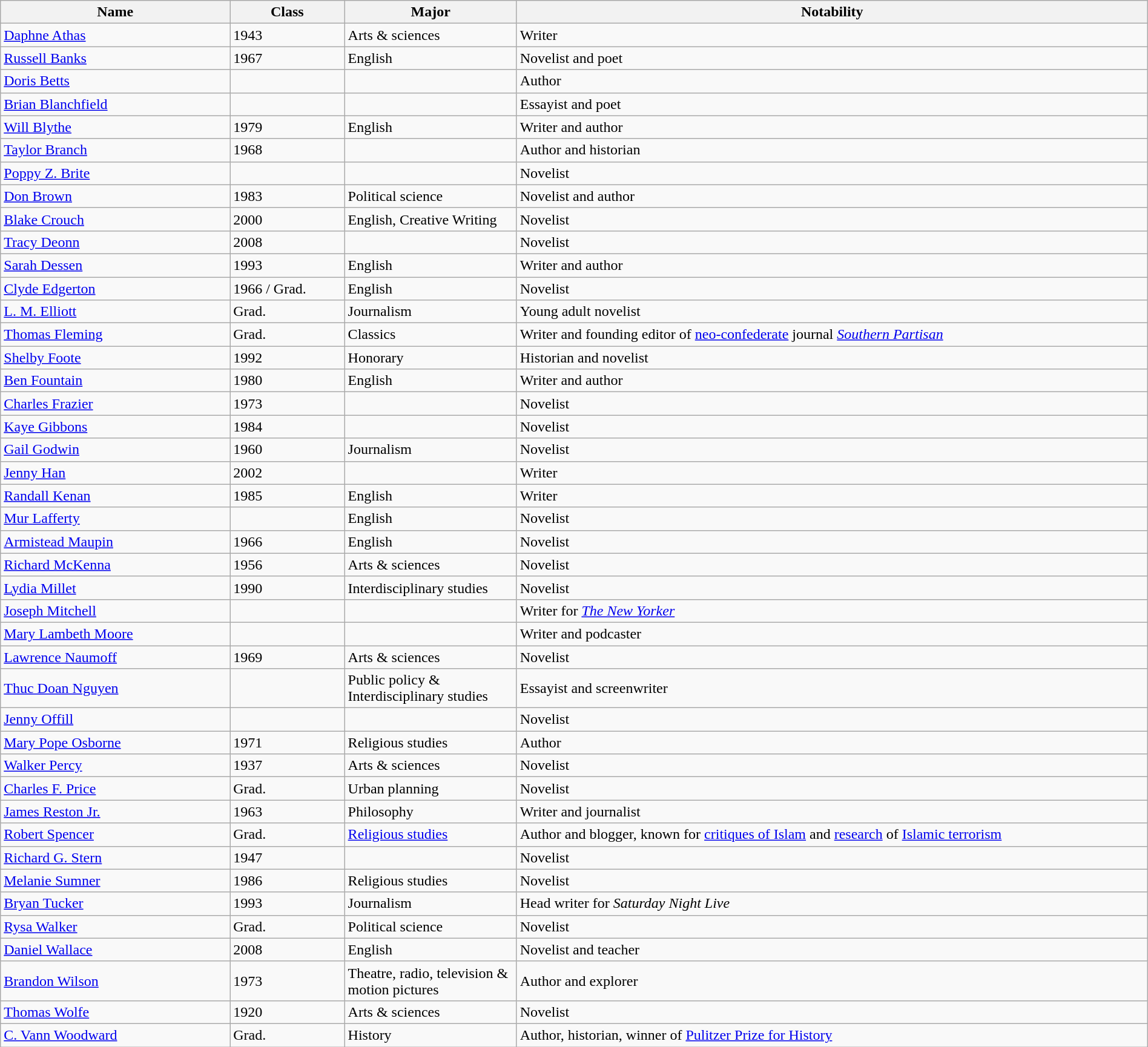<table class="wikitable" width="100%">
<tr>
<th width="20%">Name</th>
<th width="10%">Class</th>
<th width="15%">Major</th>
<th width="55%">Notability</th>
</tr>
<tr>
<td><a href='#'>Daphne Athas</a></td>
<td>1943</td>
<td>Arts & sciences</td>
<td>Writer</td>
</tr>
<tr>
<td><a href='#'>Russell Banks</a></td>
<td>1967</td>
<td>English</td>
<td>Novelist and poet</td>
</tr>
<tr>
<td><a href='#'>Doris Betts</a></td>
<td></td>
<td></td>
<td>Author</td>
</tr>
<tr>
<td><a href='#'>Brian Blanchfield</a></td>
<td></td>
<td></td>
<td>Essayist and poet</td>
</tr>
<tr>
<td><a href='#'>Will Blythe</a></td>
<td>1979</td>
<td>English</td>
<td>Writer and author</td>
</tr>
<tr>
<td><a href='#'>Taylor Branch</a></td>
<td>1968</td>
<td></td>
<td>Author and historian</td>
</tr>
<tr>
<td><a href='#'>Poppy Z. Brite</a></td>
<td></td>
<td></td>
<td>Novelist</td>
</tr>
<tr>
<td><a href='#'>Don Brown</a></td>
<td>1983</td>
<td>Political science</td>
<td>Novelist and author</td>
</tr>
<tr>
<td><a href='#'>Blake Crouch</a></td>
<td>2000</td>
<td>English, Creative Writing</td>
<td>Novelist</td>
</tr>
<tr>
<td><a href='#'>Tracy Deonn</a></td>
<td>2008</td>
<td></td>
<td>Novelist</td>
</tr>
<tr>
<td><a href='#'>Sarah Dessen</a></td>
<td>1993</td>
<td>English</td>
<td>Writer and author</td>
</tr>
<tr>
<td><a href='#'>Clyde Edgerton</a></td>
<td>1966 / Grad.</td>
<td>English</td>
<td>Novelist</td>
</tr>
<tr>
<td><a href='#'>L. M. Elliott</a></td>
<td>Grad.</td>
<td>Journalism</td>
<td>Young adult novelist</td>
</tr>
<tr>
<td><a href='#'>Thomas Fleming</a></td>
<td>Grad.</td>
<td>Classics</td>
<td>Writer and founding editor of <a href='#'>neo-confederate</a> journal <em><a href='#'>Southern Partisan</a></em></td>
</tr>
<tr>
<td><a href='#'>Shelby Foote</a></td>
<td>1992</td>
<td>Honorary</td>
<td>Historian and novelist</td>
</tr>
<tr>
<td><a href='#'>Ben Fountain</a></td>
<td>1980</td>
<td>English</td>
<td>Writer and author</td>
</tr>
<tr>
<td><a href='#'>Charles Frazier</a></td>
<td>1973</td>
<td></td>
<td>Novelist</td>
</tr>
<tr>
<td><a href='#'>Kaye Gibbons</a></td>
<td>1984</td>
<td></td>
<td>Novelist</td>
</tr>
<tr>
<td><a href='#'>Gail Godwin</a></td>
<td>1960</td>
<td>Journalism</td>
<td>Novelist</td>
</tr>
<tr>
<td><a href='#'>Jenny Han</a></td>
<td>2002</td>
<td></td>
<td>Writer</td>
</tr>
<tr>
<td><a href='#'>Randall Kenan</a></td>
<td>1985</td>
<td>English</td>
<td>Writer</td>
</tr>
<tr>
<td><a href='#'>Mur Lafferty</a></td>
<td></td>
<td>English</td>
<td>Novelist</td>
</tr>
<tr>
<td><a href='#'>Armistead Maupin</a></td>
<td>1966</td>
<td>English</td>
<td>Novelist</td>
</tr>
<tr>
<td><a href='#'>Richard McKenna</a></td>
<td>1956</td>
<td>Arts & sciences</td>
<td>Novelist</td>
</tr>
<tr>
<td><a href='#'>Lydia Millet</a></td>
<td>1990</td>
<td>Interdisciplinary studies</td>
<td>Novelist</td>
</tr>
<tr>
<td><a href='#'>Joseph Mitchell</a></td>
<td></td>
<td></td>
<td>Writer for <em><a href='#'>The New Yorker</a></em></td>
</tr>
<tr>
<td><a href='#'>Mary Lambeth Moore</a></td>
<td></td>
<td></td>
<td>Writer and podcaster</td>
</tr>
<tr>
<td><a href='#'>Lawrence Naumoff</a></td>
<td>1969</td>
<td>Arts & sciences</td>
<td>Novelist</td>
</tr>
<tr>
<td><a href='#'>Thuc Doan Nguyen</a></td>
<td></td>
<td>Public policy & Interdisciplinary studies</td>
<td>Essayist and screenwriter</td>
</tr>
<tr>
<td><a href='#'>Jenny Offill</a></td>
<td></td>
<td></td>
<td>Novelist</td>
</tr>
<tr>
<td><a href='#'>Mary Pope Osborne</a></td>
<td>1971</td>
<td>Religious studies</td>
<td>Author</td>
</tr>
<tr>
<td><a href='#'>Walker Percy</a></td>
<td>1937</td>
<td>Arts & sciences</td>
<td>Novelist</td>
</tr>
<tr>
<td><a href='#'>Charles F. Price</a></td>
<td>Grad.</td>
<td>Urban planning</td>
<td>Novelist</td>
</tr>
<tr>
<td><a href='#'>James Reston Jr.</a></td>
<td>1963</td>
<td>Philosophy</td>
<td>Writer and journalist</td>
</tr>
<tr>
<td><a href='#'>Robert Spencer</a></td>
<td>Grad.</td>
<td><a href='#'>Religious studies</a></td>
<td>Author and blogger, known for <a href='#'>critiques of Islam</a> and <a href='#'>research</a> of <a href='#'>Islamic terrorism</a></td>
</tr>
<tr>
<td><a href='#'>Richard G. Stern</a></td>
<td>1947</td>
<td></td>
<td>Novelist</td>
</tr>
<tr>
<td><a href='#'>Melanie Sumner</a></td>
<td>1986</td>
<td>Religious studies</td>
<td>Novelist</td>
</tr>
<tr>
<td><a href='#'>Bryan Tucker</a></td>
<td>1993</td>
<td>Journalism</td>
<td>Head writer for <em>Saturday Night Live</em></td>
</tr>
<tr>
<td><a href='#'>Rysa Walker</a></td>
<td>Grad.</td>
<td>Political science</td>
<td>Novelist</td>
</tr>
<tr>
<td><a href='#'>Daniel Wallace</a></td>
<td>2008</td>
<td>English</td>
<td>Novelist and teacher</td>
</tr>
<tr>
<td><a href='#'>Brandon Wilson</a></td>
<td>1973</td>
<td>Theatre, radio, television & motion pictures</td>
<td>Author and explorer</td>
</tr>
<tr>
<td><a href='#'>Thomas Wolfe</a></td>
<td>1920</td>
<td>Arts & sciences</td>
<td>Novelist</td>
</tr>
<tr>
<td><a href='#'>C. Vann Woodward</a></td>
<td>Grad.</td>
<td>History</td>
<td>Author, historian, winner of <a href='#'>Pulitzer Prize for History</a></td>
</tr>
</table>
